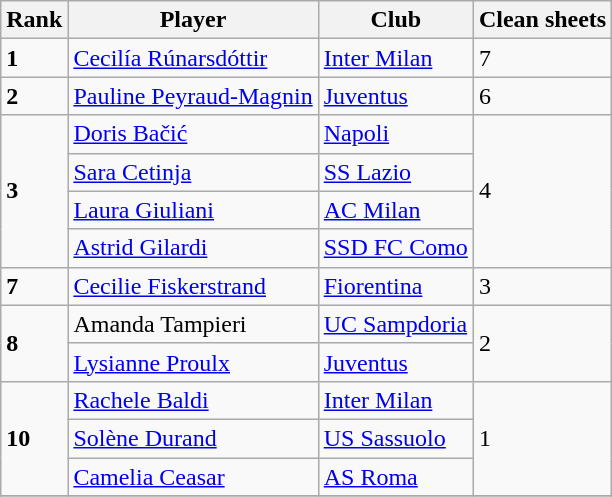<table class="wikitable sortable">
<tr>
<th>Rank</th>
<th>Player</th>
<th>Club</th>
<th>Clean sheets</th>
</tr>
<tr>
<td><strong>1</strong></td>
<td> <a href='#'>Cecilía Rúnarsdóttir</a></td>
<td><a href='#'>Inter Milan</a></td>
<td>7</td>
</tr>
<tr>
<td><strong>2</strong></td>
<td> <a href='#'>Pauline Peyraud-Magnin</a></td>
<td><a href='#'>Juventus</a></td>
<td>6</td>
</tr>
<tr>
<td rowspan="4"><strong>3</strong></td>
<td> <a href='#'>Doris Bačić</a></td>
<td><a href='#'>Napoli</a></td>
<td rowspan="4">4</td>
</tr>
<tr>
<td> <a href='#'>Sara Cetinja</a></td>
<td><a href='#'>SS Lazio</a></td>
</tr>
<tr>
<td> <a href='#'>Laura Giuliani</a></td>
<td><a href='#'>AC Milan</a></td>
</tr>
<tr>
<td> <a href='#'>Astrid Gilardi</a></td>
<td><a href='#'>SSD FC Como</a></td>
</tr>
<tr>
<td><strong>7</strong></td>
<td> <a href='#'>Cecilie Fiskerstrand</a></td>
<td><a href='#'>Fiorentina</a></td>
<td>3</td>
</tr>
<tr>
<td rowspan="2"><strong>8</strong></td>
<td> Amanda Tampieri</td>
<td><a href='#'>UC Sampdoria</a></td>
<td rowspan="2">2</td>
</tr>
<tr>
<td> <a href='#'>Lysianne Proulx</a></td>
<td><a href='#'>Juventus</a></td>
</tr>
<tr>
<td rowspan="3"><strong>10</strong></td>
<td> <a href='#'>Rachele Baldi</a></td>
<td><a href='#'>Inter Milan</a></td>
<td rowspan="3">1</td>
</tr>
<tr>
<td> <a href='#'>Solène Durand</a></td>
<td><a href='#'>US Sassuolo</a></td>
</tr>
<tr>
<td> <a href='#'>Camelia Ceasar</a></td>
<td><a href='#'>AS Roma</a></td>
</tr>
<tr>
</tr>
</table>
